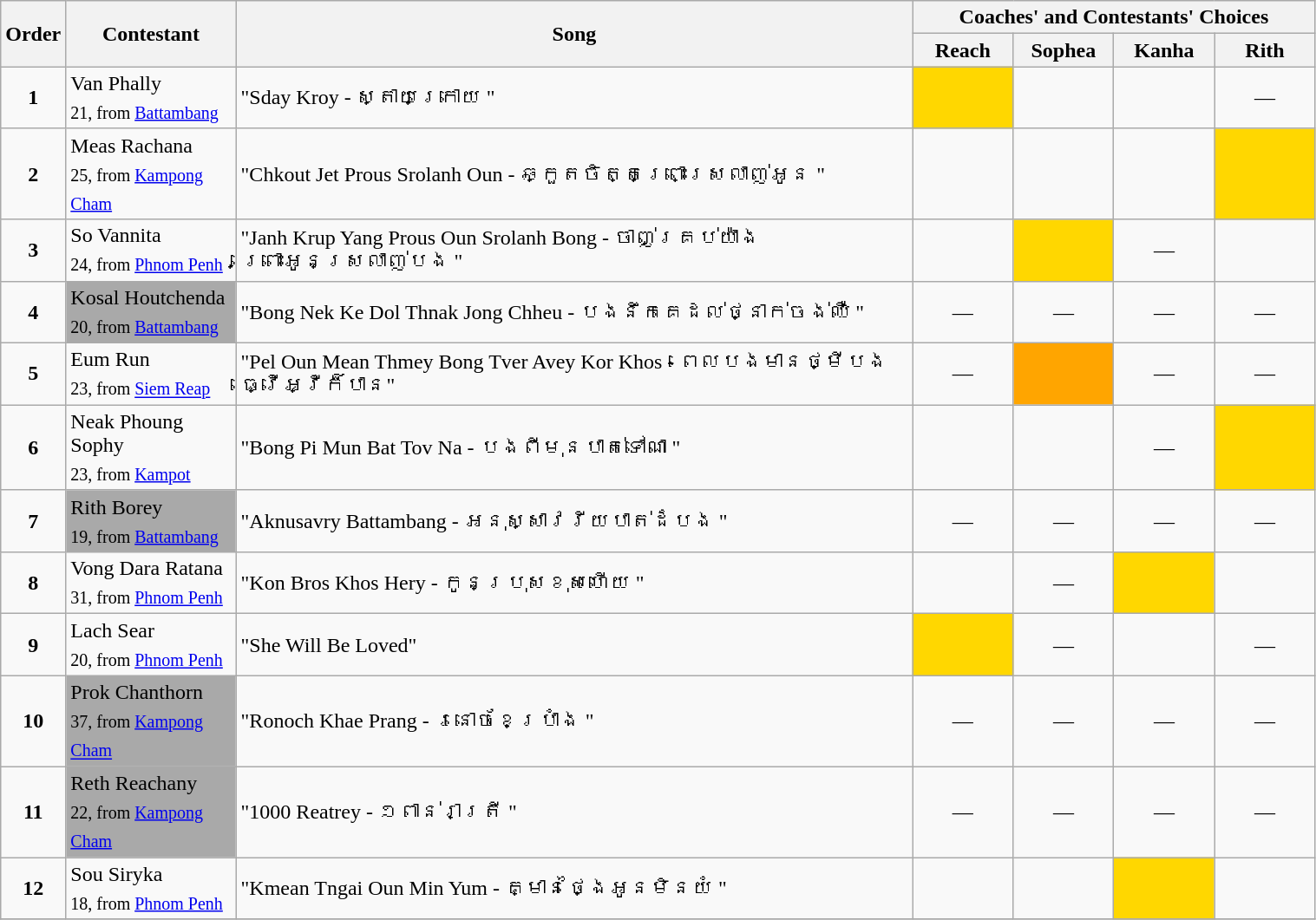<table class="wikitable" style="width:80%;">
<tr>
<th rowspan=2>Order</th>
<th rowspan=2>Contestant</th>
<th rowspan=2>Song</th>
<th colspan=4>Coaches' and Contestants' Choices</th>
</tr>
<tr>
<th width="70">Reach</th>
<th width="70">Sophea</th>
<th width="70">Kanha</th>
<th width="70">Rith</th>
</tr>
<tr>
<td align="center"><strong>1</strong></td>
<td>Van Phally<br><sub>21, from <a href='#'>Battambang</a></sub></td>
<td>"Sday Kroy - ស្តាយក្រោយ "</td>
<td style="background:gold;text-align:center;"></td>
<td style=";text-align:center;"></td>
<td style="text-align:center;"></td>
<td align="center">—</td>
</tr>
<tr>
<td align="center"><strong>2</strong></td>
<td>Meas Rachana<br><sub>25, from <a href='#'>Kampong Cham</a></sub></td>
<td>"Chkout Jet Prous Srolanh Oun - ឆ្កួតចិត្តព្រោះស្រលាញ់អូន "</td>
<td style=";text-align:center;"></td>
<td style=";text-align:center;"></td>
<td style=";text-align:center;"></td>
<td style="background:gold;text-align:center;"></td>
</tr>
<tr>
<td align="center"><strong>3</strong></td>
<td>So Vannita<br><sub>24, from <a href='#'>Phnom Penh</a></sub></td>
<td>"Janh Krup Yang Prous Oun Srolanh Bong - ចាញ់គ្រប់យ៉ាងព្រោះអូនស្រលាញ់បង "</td>
<td style=";text-align:center;"></td>
<td style="background:gold;text-align:center;"></td>
<td align="center">—</td>
<td style="text-align:center;"></td>
</tr>
<tr>
<td align="center"><strong>4</strong></td>
<td style="background:darkgrey;text-align:left;">Kosal Houtchenda<br><sub>20, from <a href='#'>Battambang</a></sub></td>
<td>"Bong Nek Ke Dol Thnak Jong Chheu - បងនឹកគេដល់ថ្នាក់ចង់ឈឺ "</td>
<td align="center">—</td>
<td align="center">—</td>
<td align="center">—</td>
<td align="center">—</td>
</tr>
<tr>
<td align="center"><strong>5</strong></td>
<td>Eum Run<br><sub>23, from <a href='#'>Siem Reap</a></sub></td>
<td>"Pel Oun Mean Thmey Bong Tver Avey Kor Khos - ពេលបងមានថ្មីបងធ្វើអ្វីក៏បាន"</td>
<td align="center">—</td>
<td style=";background:orange;text-align:center;"></td>
<td align="center">—</td>
<td align="center">—</td>
</tr>
<tr>
<td align="center"><strong>6</strong></td>
<td>Neak Phoung Sophy<br><sub>23, from <a href='#'>Kampot</a></sub></td>
<td>"Bong Pi Mun Bat Tov Na - បងពីមុនបាត់ទៅណា "</td>
<td style=";text-align:center;"></td>
<td style=";text-align:center;"></td>
<td align="center">—</td>
<td style="background:gold;text-align:center;"></td>
</tr>
<tr>
<td align="center"><strong>7</strong></td>
<td style="background:darkgrey;text-align:left;">Rith Borey<br><sub>19, from <a href='#'>Battambang</a></sub></td>
<td>"Aknusavry Battambang - អនុស្សាវរីយបាត់ដំបង "</td>
<td align="center">—</td>
<td align="center">—</td>
<td align="center">—</td>
<td align="center">—</td>
</tr>
<tr>
<td align="center"><strong>8</strong></td>
<td>Vong Dara Ratana<br><sub>31, from <a href='#'>Phnom Penh</a></sub></td>
<td>"Kon Bros Khos Hery - កូនប្រុសខុសហើយ "</td>
<td style=";text-align:center;"></td>
<td align="center">—</td>
<td style="background:gold;text-align:center;"></td>
<td style=";text-align:center;"></td>
</tr>
<tr>
<td align="center"><strong>9</strong></td>
<td>Lach Sear<br><sub>20, from <a href='#'>Phnom Penh</a></sub></td>
<td>"She Will Be Loved"</td>
<td style="background:gold;text-align:center;"></td>
<td align="center">—</td>
<td style=";text-align:center;"></td>
<td align="center">—</td>
</tr>
<tr>
<td align="center"><strong>10</strong></td>
<td style="background:darkgrey;text-align:left;">Prok Chanthorn<br><sub>37, from <a href='#'>Kampong Cham</a></sub></td>
<td>"Ronoch Khae Prang - រនោចខែប្រាំង "</td>
<td align="center">—</td>
<td align="center">—</td>
<td align="center">—</td>
<td align="center">—</td>
</tr>
<tr>
<td align="center"><strong>11</strong></td>
<td style="background:darkgrey;text-align:left;">Reth Reachany<br><sub>22, from <a href='#'>Kampong Cham</a></sub></td>
<td>"1000 Reatrey - ១ពាន់រាត្រី "</td>
<td align="center">—</td>
<td align="center">—</td>
<td align="center">—</td>
<td align="center">—</td>
</tr>
<tr>
<td align="center"><strong>12</strong></td>
<td>Sou Siryka<br><sub>18, from <a href='#'>Phnom Penh</a></sub></td>
<td>"Kmean Tngai Oun Min Yum - គ្មានថ្ងៃអូនមិនយំ "</td>
<td style=";text-align:center;"></td>
<td style=";text-align:center;"></td>
<td style="background:gold;text-align:center;"></td>
<td style=";text-align:center;"></td>
</tr>
<tr>
</tr>
</table>
